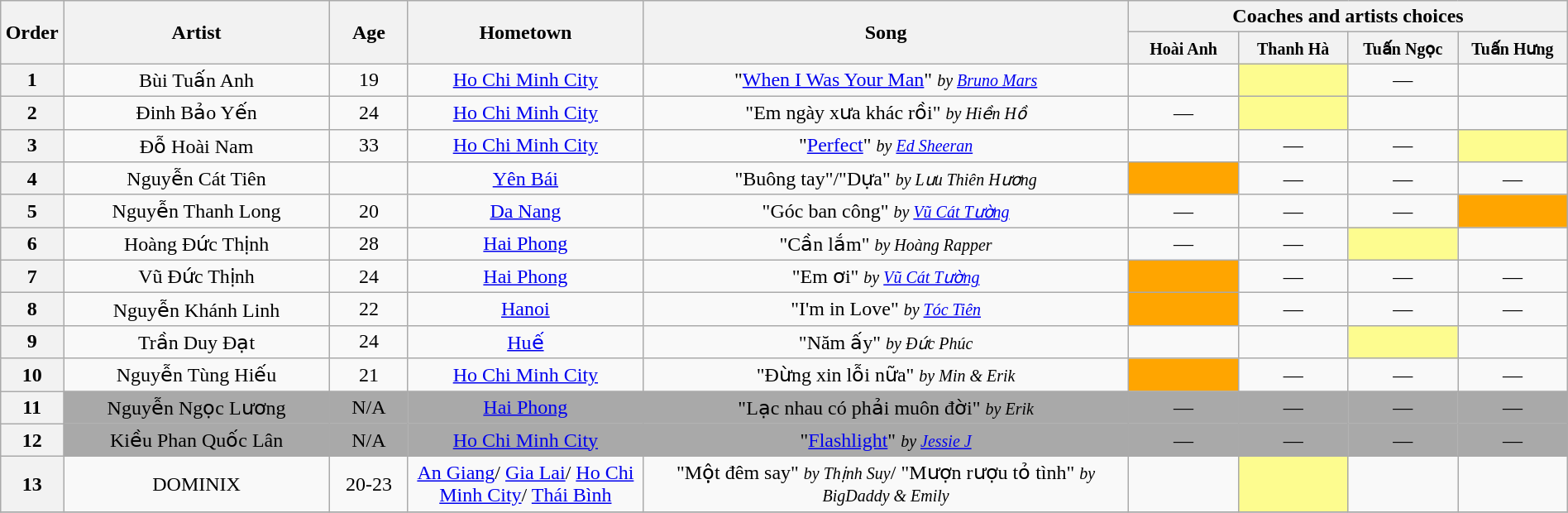<table class="wikitable" style="text-align:center; width:100%;">
<tr>
<th scope="col" rowspan="2" style="width:04%;">Order</th>
<th scope="col" rowspan="2" style="width:17%;">Artist</th>
<th scope="col" rowspan="2" style="width:05%;">Age</th>
<th scope="col" rowspan="2" style="width:15%;">Hometown</th>
<th scope="col" rowspan="2" style="width:31%;">Song</th>
<th colspan="4" style="width:28%;">Coaches and artists choices</th>
</tr>
<tr>
<th style="width:07%;"><small>Hoài Anh</small></th>
<th style="width:07%;"><small>Thanh Hà</small></th>
<th style="width:07%;"><small>Tuấn Ngọc</small></th>
<th style="width:07%;"><small>Tuấn Hưng</small></th>
</tr>
<tr>
<th>1</th>
<td>Bùi Tuấn Anh</td>
<td>19</td>
<td><a href='#'>Ho Chi Minh City</a></td>
<td>"<a href='#'>When I Was Your Man</a>" <small><em>by <a href='#'>Bruno Mars</a></em></small></td>
<td style="text-align:center;"></td>
<td style="background:#fdfc8f;text-align:center;"></td>
<td style="text-align:center;">—</td>
<td style="text-align:center;"></td>
</tr>
<tr>
<th>2</th>
<td>Đinh Bảo Yến</td>
<td>24</td>
<td><a href='#'>Ho Chi Minh City</a></td>
<td>"Em ngày xưa khác rồi" <small><em>by Hiền Hồ</em></small></td>
<td style="text-align:center;">—</td>
<td style="background:#fdfc8f;text-align:center;"></td>
<td style="text-align:center;"></td>
<td style="text-align:center;"></td>
</tr>
<tr>
<th>3</th>
<td>Đỗ Hoài Nam</td>
<td>33</td>
<td><a href='#'>Ho Chi Minh City</a></td>
<td>"<a href='#'>Perfect</a>" <small><em>by <a href='#'>Ed Sheeran</a></em></small></td>
<td style="text-align:center;"></td>
<td style="text-align:center;">—</td>
<td style="text-align:center;">—</td>
<td style="background:#fdfc8f;text-align:center;"></td>
</tr>
<tr>
<th>4</th>
<td>Nguyễn Cát Tiên</td>
<td></td>
<td><a href='#'>Yên Bái</a></td>
<td>"Buông tay"/"Dựa" <small><em>by Lưu Thiên Hương</em></small></td>
<td style="background:orange;text-align:center;"></td>
<td style="text-align:center;">—</td>
<td style="text-align:center;">—</td>
<td style="text-align:center;">—</td>
</tr>
<tr>
<th>5</th>
<td>Nguyễn Thanh Long</td>
<td>20</td>
<td><a href='#'>Da Nang</a></td>
<td>"Góc ban công" <small><em>by <a href='#'>Vũ Cát Tường</a></em></small></td>
<td style="text-align:center;">—</td>
<td style="text-align:center;">—</td>
<td style="text-align:center;">—</td>
<td style="background:orange;text-align:center;"></td>
</tr>
<tr>
<th>6</th>
<td>Hoàng Đức Thịnh</td>
<td>28</td>
<td><a href='#'>Hai Phong</a></td>
<td>"Cần lắm" <small><em>by Hoàng Rapper</em></small></td>
<td style="text-align:center;">—</td>
<td style="text-align:center;">—</td>
<td style="background:#fdfc8f;text-align:center;"></td>
<td style="text-align:center;"></td>
</tr>
<tr>
<th>7</th>
<td>Vũ Đức Thịnh</td>
<td>24</td>
<td><a href='#'>Hai Phong</a></td>
<td>"Em ơi" <small><em>by <a href='#'>Vũ Cát Tường</a></em></small></td>
<td style="background:orange;text-align:center;"></td>
<td style="text-align:center;">—</td>
<td style="text-align:center;">—</td>
<td style="text-align:center;">—</td>
</tr>
<tr>
<th>8</th>
<td>Nguyễn Khánh Linh</td>
<td>22</td>
<td><a href='#'>Hanoi</a></td>
<td>"I'm in Love" <small><em>by <a href='#'>Tóc Tiên</a></em></small></td>
<td style="background:orange;text-align:center;"></td>
<td style="text-align:center;">—</td>
<td style="text-align:center;">—</td>
<td style="text-align:center;">—</td>
</tr>
<tr>
<th>9</th>
<td>Trần Duy Đạt</td>
<td>24</td>
<td><a href='#'>Huế</a></td>
<td>"Năm ấy" <small><em>by Đức Phúc</em></small></td>
<td style="text-align:center;"></td>
<td style="text-align:center;"></td>
<td style="background:#fdfc8f;text-align:center;"></td>
<td style="text-align:center;"></td>
</tr>
<tr>
<th>10</th>
<td>Nguyễn Tùng Hiếu</td>
<td>21</td>
<td><a href='#'>Ho Chi Minh City</a></td>
<td>"Đừng xin lỗi nữa" <small><em>by Min & Erik</em></small></td>
<td style="background:orange;text-align:center;"></td>
<td style="text-align:center;">—</td>
<td style="text-align:center;">—</td>
<td style="text-align:center;">—</td>
</tr>
<tr>
<th>11</th>
<td style="background:darkgrey;">Nguyễn Ngọc Lương</td>
<td style="background:darkgrey;">N/A</td>
<td style="background:darkgrey;"><a href='#'>Hai Phong</a></td>
<td style="background:darkgrey;">"Lạc nhau có phải muôn đời" <small><em>by Erik</em></small></td>
<td style="background:darkgrey;text-align:center;">—</td>
<td style="background:darkgrey;text-align:center;">—</td>
<td style="background:darkgrey;text-align:center;">—</td>
<td style="background:darkgrey;text-align:center;">—</td>
</tr>
<tr>
<th>12</th>
<td style="background:darkgrey;">Kiều Phan Quốc Lân</td>
<td style="background:darkgrey;">N/A</td>
<td style="background:darkgrey;"><a href='#'>Ho Chi Minh City</a></td>
<td style="background:darkgrey;">"<a href='#'>Flashlight</a>" <small><em>by <a href='#'>Jessie J</a></em></small></td>
<td style="background:darkgrey;text-align:center;">—</td>
<td style="background:darkgrey;text-align:center;">—</td>
<td style="background:darkgrey;text-align:center;">—</td>
<td style="background:darkgrey;text-align:center;">—</td>
</tr>
<tr>
<th>13</th>
<td>DOMINIX</td>
<td>20-23</td>
<td><a href='#'>An Giang</a>/ <a href='#'>Gia Lai</a>/ <a href='#'>Ho Chi Minh City</a>/ <a href='#'>Thái Bình</a></td>
<td>"Một đêm say" <small><em>by Thịnh Suy</em></small>/ "Mượn rượu tỏ tình" <small><em>by BigDaddy & Emily</em></small></td>
<td style="text-align:center;"></td>
<td style="background:#fdfc8f;text-align:center;"></td>
<td style="text-align:center;"></td>
<td style="text-align:center;"></td>
</tr>
<tr>
</tr>
</table>
